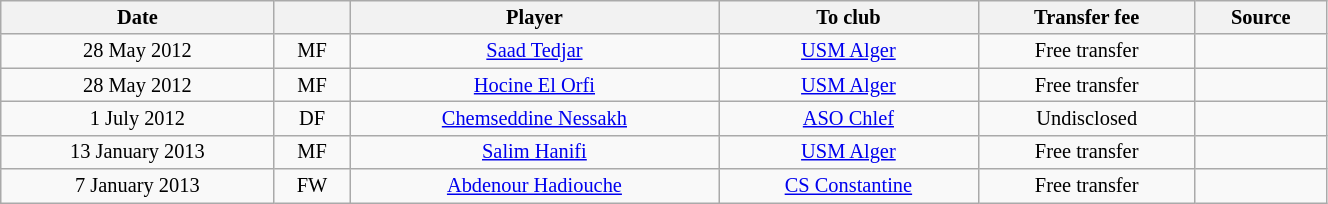<table class="wikitable sortable" style="width:70%; text-align:center; font-size:85%; text-align:centre;">
<tr>
<th>Date</th>
<th></th>
<th>Player</th>
<th>To club</th>
<th>Transfer fee</th>
<th>Source</th>
</tr>
<tr>
<td>28 May 2012</td>
<td>MF</td>
<td> <a href='#'>Saad Tedjar</a></td>
<td><a href='#'>USM Alger</a></td>
<td>Free transfer</td>
<td></td>
</tr>
<tr>
<td>28 May 2012</td>
<td>MF</td>
<td> <a href='#'>Hocine El Orfi</a></td>
<td><a href='#'>USM Alger</a></td>
<td>Free transfer</td>
<td></td>
</tr>
<tr>
<td>1 July 2012</td>
<td>DF</td>
<td> <a href='#'>Chemseddine Nessakh</a></td>
<td><a href='#'>ASO Chlef</a></td>
<td>Undisclosed</td>
<td></td>
</tr>
<tr>
<td>13 January 2013</td>
<td>MF</td>
<td> <a href='#'>Salim Hanifi</a></td>
<td><a href='#'>USM Alger</a></td>
<td>Free transfer</td>
<td></td>
</tr>
<tr>
<td>7 January 2013</td>
<td>FW</td>
<td> <a href='#'>Abdenour Hadiouche</a></td>
<td><a href='#'>CS Constantine</a></td>
<td>Free transfer</td>
<td></td>
</tr>
</table>
